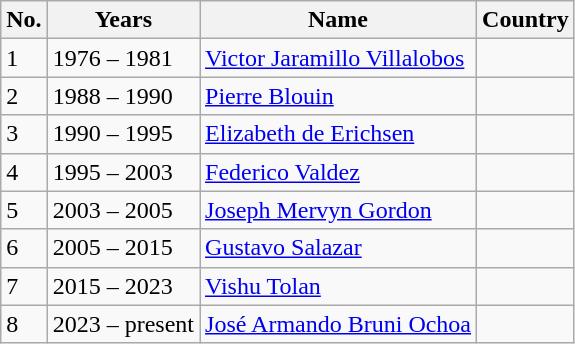<table class="wikitable">
<tr>
<th align=center>No.</th>
<th align=center>Years</th>
<th align=center>Name</th>
<th align=center>Country</th>
</tr>
<tr>
<td>1</td>
<td>1976 – 1981</td>
<td><a href='#'>Victor Jaramillo Villalobos</a></td>
<td></td>
</tr>
<tr>
<td>2</td>
<td>1988 – 1990</td>
<td><a href='#'>Pierre Blouin</a></td>
<td></td>
</tr>
<tr>
<td>3</td>
<td>1990 – 1995</td>
<td><a href='#'>Elizabeth de Erichsen</a></td>
<td></td>
</tr>
<tr>
<td>4</td>
<td>1995 – 2003</td>
<td><a href='#'>Federico Valdez</a></td>
<td></td>
</tr>
<tr>
<td>5</td>
<td>2003 – 2005</td>
<td><a href='#'>Joseph Mervyn Gordon</a></td>
<td></td>
</tr>
<tr>
<td>6</td>
<td>2005 – 2015</td>
<td><a href='#'>Gustavo Salazar</a></td>
<td></td>
</tr>
<tr>
<td>7</td>
<td>2015 –	2023</td>
<td><a href='#'>Vishu Tolan</a></td>
<td></td>
</tr>
<tr>
<td>8</td>
<td>2023 –	present</td>
<td><a href='#'>José Armando Bruni Ochoa</a></td>
<td></td>
</tr>
</table>
